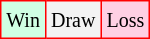<table class="wikitable">
<tr>
<td style="background-color: #d0ffe3; border:1px solid red;"><small>Win</small></td>
<td style="background-color: #f3f3f3; border:1px solid red;"><small>Draw</small></td>
<td style="background-color: #ffd0e3; border:1px solid red;"><small>Loss</small></td>
</tr>
</table>
